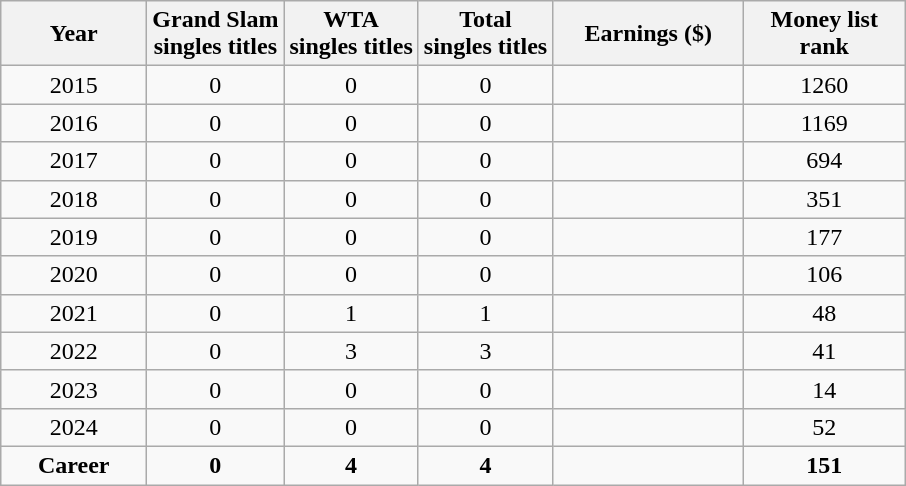<table class="wikitable" style="text-align:center;">
<tr>
<th width="90">Year</th>
<th>Grand Slam<br>singles titles</th>
<th>WTA <br>singles titles</th>
<th>Total<br>singles titles</th>
<th width="120">Earnings ($)</th>
<th width="100">Money list rank</th>
</tr>
<tr>
<td>2015</td>
<td>0</td>
<td>0</td>
<td>0</td>
<td align="right"></td>
<td>1260</td>
</tr>
<tr>
<td>2016</td>
<td>0</td>
<td>0</td>
<td>0</td>
<td align="right"></td>
<td>1169</td>
</tr>
<tr>
<td>2017</td>
<td>0</td>
<td>0</td>
<td>0</td>
<td align="right"></td>
<td>694</td>
</tr>
<tr>
<td>2018</td>
<td>0</td>
<td>0</td>
<td>0</td>
<td align="right"></td>
<td>351</td>
</tr>
<tr>
<td>2019</td>
<td>0</td>
<td>0</td>
<td>0</td>
<td align="right"></td>
<td>177</td>
</tr>
<tr>
<td>2020</td>
<td>0</td>
<td>0</td>
<td>0</td>
<td align="right"></td>
<td>106</td>
</tr>
<tr>
<td>2021</td>
<td>0</td>
<td>1</td>
<td>1</td>
<td align="right"></td>
<td>48</td>
</tr>
<tr>
<td>2022</td>
<td>0</td>
<td>3</td>
<td>3</td>
<td align="right"></td>
<td>41</td>
</tr>
<tr>
<td>2023</td>
<td>0</td>
<td>0</td>
<td>0</td>
<td align="right"></td>
<td>14</td>
</tr>
<tr>
<td>2024</td>
<td>0</td>
<td>0</td>
<td>0</td>
<td align="right"></td>
<td>52</td>
</tr>
<tr style="font-weight:bold;">
<td>Career</td>
<td>0</td>
<td>4</td>
<td>4</td>
<td align="right"></td>
<td>151</td>
</tr>
</table>
